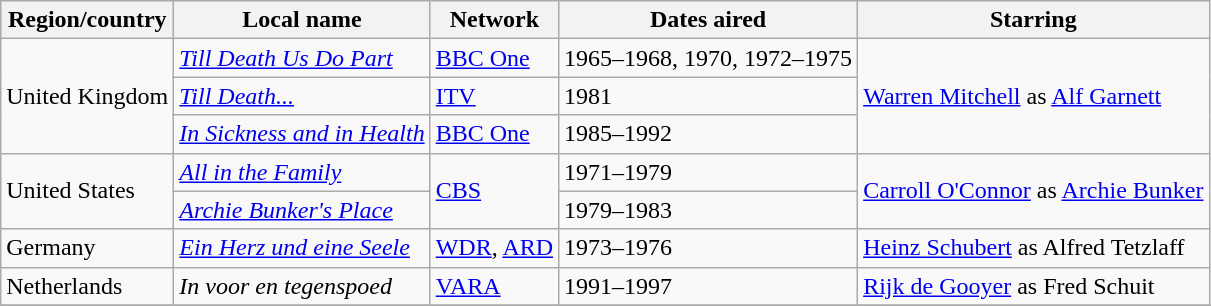<table class="wikitable">
<tr>
<th>Region/country</th>
<th>Local name</th>
<th>Network</th>
<th>Dates aired</th>
<th>Starring</th>
</tr>
<tr>
<td rowspan=3>United Kingdom</td>
<td><em><a href='#'>Till Death Us Do Part</a></em></td>
<td><a href='#'>BBC One</a></td>
<td>1965–1968, 1970, 1972–1975</td>
<td rowspan=3><a href='#'>Warren Mitchell</a> as <a href='#'>Alf Garnett</a></td>
</tr>
<tr>
<td><em><a href='#'>Till Death...</a></em></td>
<td><a href='#'>ITV</a></td>
<td>1981</td>
</tr>
<tr>
<td><em><a href='#'>In Sickness and in Health</a></em></td>
<td><a href='#'>BBC One</a></td>
<td>1985–1992</td>
</tr>
<tr>
<td rowspan=2>United States</td>
<td><em><a href='#'>All in the Family</a></em></td>
<td rowspan=2><a href='#'>CBS</a></td>
<td>1971–1979</td>
<td rowspan=2><a href='#'>Carroll O'Connor</a> as <a href='#'>Archie Bunker</a></td>
</tr>
<tr>
<td><em><a href='#'>Archie Bunker's Place</a></em></td>
<td>1979–1983</td>
</tr>
<tr>
<td>Germany</td>
<td><em><a href='#'>Ein Herz und eine Seele</a></em></td>
<td><a href='#'>WDR</a>, <a href='#'>ARD</a></td>
<td>1973–1976</td>
<td><a href='#'>Heinz Schubert</a> as Alfred Tetzlaff</td>
</tr>
<tr>
<td>Netherlands</td>
<td><em>In voor en tegenspoed</em></td>
<td><a href='#'>VARA</a></td>
<td>1991–1997</td>
<td><a href='#'>Rijk de Gooyer</a> as Fred Schuit</td>
</tr>
<tr>
</tr>
</table>
